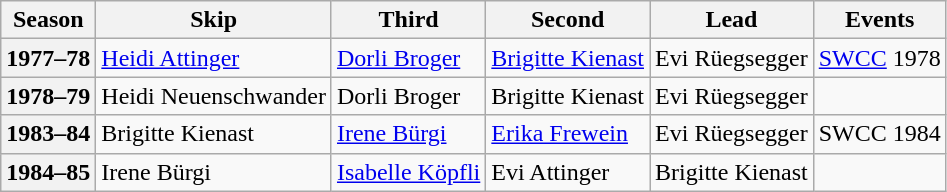<table class="wikitable">
<tr>
<th scope="col">Season</th>
<th scope="col">Skip</th>
<th scope="col">Third</th>
<th scope="col">Second</th>
<th scope="col">Lead</th>
<th scope="col">Events</th>
</tr>
<tr>
<th scope="row">1977–78</th>
<td><a href='#'>Heidi Attinger</a></td>
<td><a href='#'>Dorli Broger</a></td>
<td><a href='#'>Brigitte Kienast</a></td>
<td>Evi Rüegsegger</td>
<td><a href='#'>SWCC</a> 1978 </td>
</tr>
<tr>
<th scope="row">1978–79</th>
<td>Heidi Neuenschwander</td>
<td>Dorli Broger</td>
<td>Brigitte Kienast</td>
<td>Evi Rüegsegger</td>
<td> </td>
</tr>
<tr>
<th scope="row">1983–84</th>
<td>Brigitte Kienast</td>
<td><a href='#'>Irene Bürgi</a></td>
<td><a href='#'>Erika Frewein</a></td>
<td>Evi Rüegsegger</td>
<td>SWCC 1984 <br> </td>
</tr>
<tr>
<th scope="row">1984–85</th>
<td>Irene Bürgi</td>
<td><a href='#'>Isabelle Köpfli</a></td>
<td>Evi Attinger</td>
<td>Brigitte Kienast</td>
<td> </td>
</tr>
</table>
